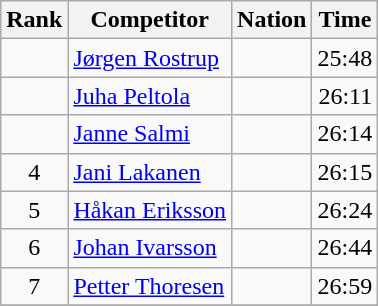<table class="wikitable sortable" style="text-align:left">
<tr>
<th data-sort-type="number">Rank</th>
<th class="unsortable">Competitor</th>
<th>Nation</th>
<th>Time</th>
</tr>
<tr>
<td style="text-align:center"></td>
<td><a href='#'>Jørgen Rostrup</a></td>
<td></td>
<td style="text-align:right">25:48</td>
</tr>
<tr>
<td style="text-align:center"></td>
<td><a href='#'>Juha Peltola</a></td>
<td></td>
<td style="text-align:right">26:11</td>
</tr>
<tr>
<td style="text-align:center"></td>
<td><a href='#'>Janne Salmi</a></td>
<td></td>
<td style="text-align:right">26:14</td>
</tr>
<tr>
<td style="text-align:center">4</td>
<td><a href='#'>Jani Lakanen</a></td>
<td></td>
<td style="text-align:right">26:15</td>
</tr>
<tr>
<td style="text-align:center">5</td>
<td><a href='#'>Håkan Eriksson</a></td>
<td></td>
<td style="text-align:right">26:24</td>
</tr>
<tr>
<td style="text-align:center">6</td>
<td><a href='#'>Johan Ivarsson</a></td>
<td></td>
<td style="text-align:right">26:44</td>
</tr>
<tr>
<td style="text-align:center">7</td>
<td><a href='#'>Petter Thoresen</a></td>
<td></td>
<td style="text-align:right">26:59</td>
</tr>
<tr>
</tr>
</table>
